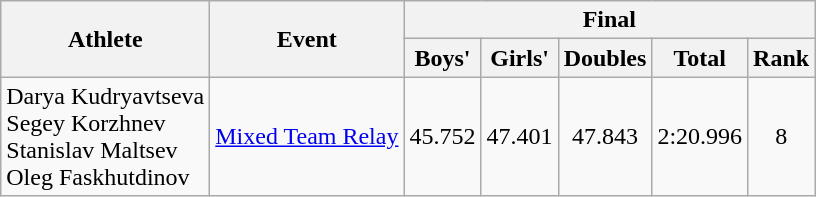<table class="wikitable">
<tr>
<th rowspan="2">Athlete</th>
<th rowspan="2">Event</th>
<th colspan="5">Final</th>
</tr>
<tr>
<th>Boys'</th>
<th>Girls'</th>
<th>Doubles</th>
<th>Total</th>
<th>Rank</th>
</tr>
<tr>
<td>Darya Kudryavtseva<br>Segey Korzhnev<br>Stanislav Maltsev<br>Oleg Faskhutdinov</td>
<td><a href='#'>Mixed Team Relay</a></td>
<td align="center">45.752</td>
<td align="center">47.401</td>
<td align="center">47.843</td>
<td align="center">2:20.996</td>
<td align="center">8</td>
</tr>
</table>
